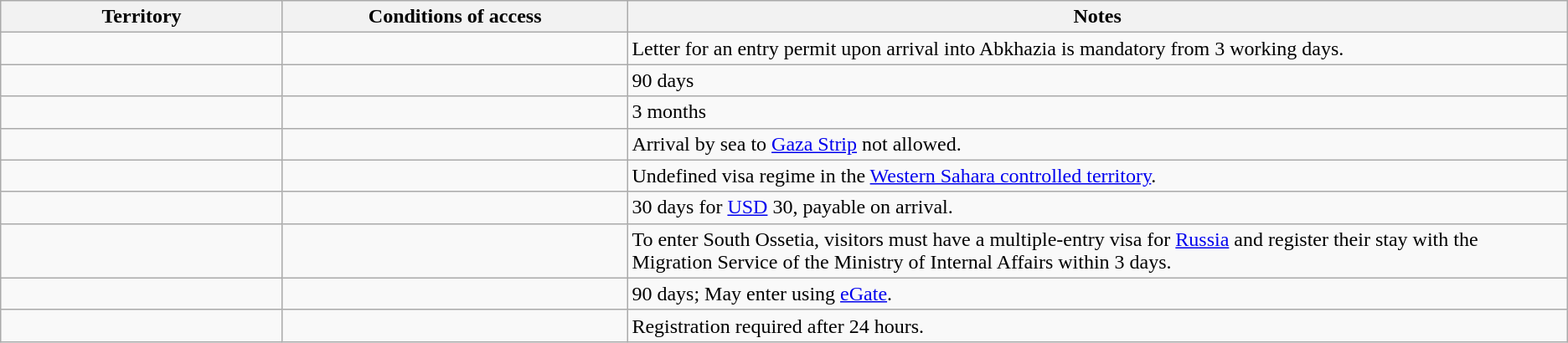<table class="wikitable" style="text-align: left; table-layout: fixed;">
<tr>
<th style="width:18%;">Territory</th>
<th style="width:22%;">Conditions of access</th>
<th>Notes</th>
</tr>
<tr>
<td></td>
<td></td>
<td>Letter for an entry permit upon arrival into Abkhazia is mandatory from 3 working days.</td>
</tr>
<tr>
<td></td>
<td></td>
<td>90 days</td>
</tr>
<tr>
<td></td>
<td></td>
<td>3 months</td>
</tr>
<tr>
<td></td>
<td></td>
<td>Arrival by sea to <a href='#'>Gaza Strip</a> not allowed.</td>
</tr>
<tr>
<td></td>
<td></td>
<td>Undefined visa regime in the <a href='#'>Western Sahara controlled territory</a>.</td>
</tr>
<tr>
<td></td>
<td></td>
<td>30 days for <a href='#'>USD</a> 30, payable on arrival.</td>
</tr>
<tr>
<td></td>
<td></td>
<td>To enter South Ossetia, visitors must have a multiple-entry visa for <a href='#'>Russia</a> and register their stay with the Migration Service of the Ministry of Internal Affairs within 3 days.</td>
</tr>
<tr>
<td></td>
<td></td>
<td>90 days; May enter using <a href='#'>eGate</a>.</td>
</tr>
<tr>
<td></td>
<td></td>
<td>Registration required after 24 hours.</td>
</tr>
</table>
